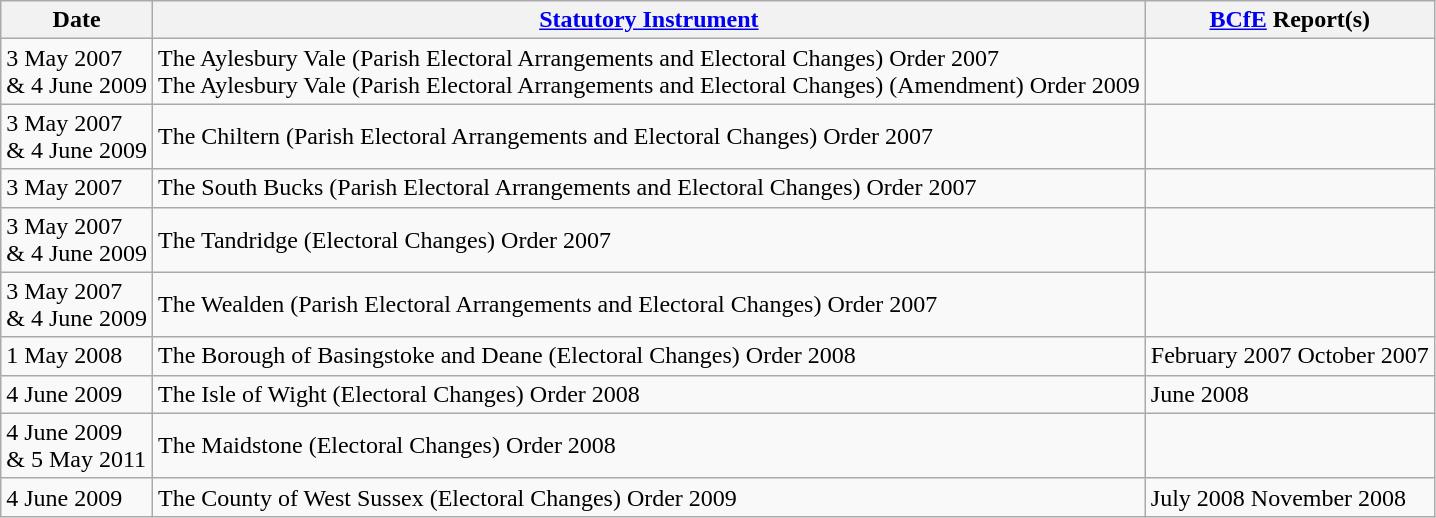<table class="wikitable sortable">
<tr>
<th>Date</th>
<th><a href='#'>Statutory Instrument</a></th>
<th><a href='#'>BCfE</a> Report(s)</th>
</tr>
<tr>
<td>3 May 2007<br>& 4 June 2009</td>
<td>The Aylesbury Vale (Parish Electoral Arrangements and Electoral Changes) Order 2007<br>The Aylesbury Vale (Parish Electoral Arrangements and Electoral Changes) (Amendment) Order 2009</td>
<td></td>
</tr>
<tr>
<td>3 May 2007<br>& 4 June 2009</td>
<td>The Chiltern (Parish Electoral Arrangements and Electoral Changes) Order 2007</td>
<td></td>
</tr>
<tr>
<td>3 May 2007</td>
<td>The South Bucks (Parish Electoral Arrangements and Electoral Changes) Order 2007</td>
<td></td>
</tr>
<tr>
<td>3 May 2007<br>& 4 June 2009</td>
<td>The Tandridge (Electoral Changes) Order 2007</td>
<td></td>
</tr>
<tr>
<td>3 May 2007<br>& 4 June 2009</td>
<td>The Wealden (Parish Electoral Arrangements and Electoral Changes) Order 2007</td>
<td></td>
</tr>
<tr>
<td>1 May 2008</td>
<td>The Borough of Basingstoke and Deane (Electoral Changes) Order 2008</td>
<td> February 2007  October 2007</td>
</tr>
<tr>
<td>4 June 2009</td>
<td>The Isle of Wight (Electoral Changes) Order 2008</td>
<td>  June 2008</td>
</tr>
<tr>
<td>4 June 2009<br>& 5 May 2011</td>
<td>The Maidstone (Electoral Changes) Order 2008</td>
<td></td>
</tr>
<tr>
<td>4 June 2009</td>
<td>The County of West Sussex (Electoral Changes) Order 2009</td>
<td> July 2008  November 2008</td>
</tr>
</table>
